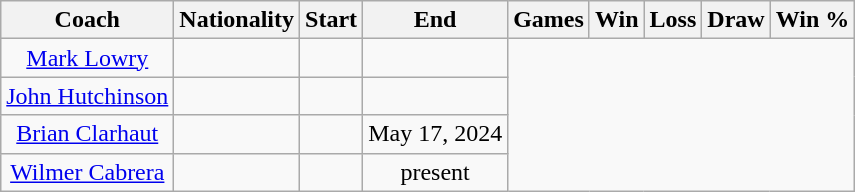<table class="wikitable" style="text-align:center; margin-left: lem;">
<tr>
<th>Coach</th>
<th>Nationality</th>
<th>Start</th>
<th>End</th>
<th>Games</th>
<th><strong>Win</strong></th>
<th>Loss</th>
<th>Draw</th>
<th>Win %</th>
</tr>
<tr>
<td><a href='#'>Mark Lowry</a></td>
<td></td>
<td></td>
<td><br></td>
</tr>
<tr>
<td><a href='#'>John Hutchinson</a></td>
<td></td>
<td></td>
<td><br></td>
</tr>
<tr>
<td><a href='#'>Brian Clarhaut</a></td>
<td></td>
<td></td>
<td>May 17, 2024<br></td>
</tr>
<tr>
<td><a href='#'>Wilmer Cabrera</a></td>
<td></td>
<td></td>
<td>present<br></td>
</tr>
</table>
